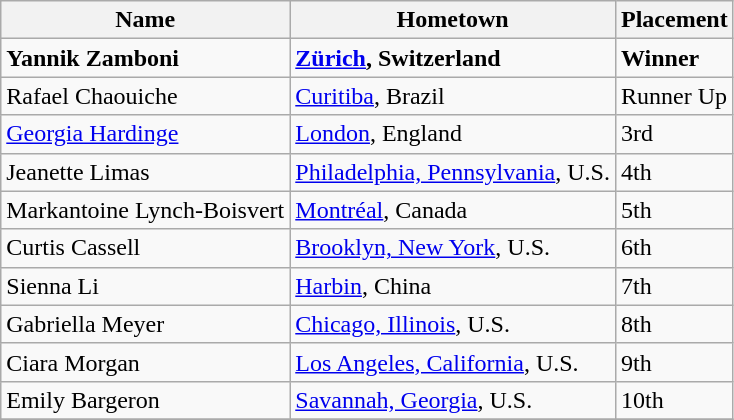<table class="wikitable">
<tr>
<th>Name</th>
<th>Hometown</th>
<th>Placement</th>
</tr>
<tr>
<td><strong>Yannik Zamboni</strong></td>
<td><strong> <a href='#'>Zürich</a>, Switzerland</strong></td>
<td><strong> Winner</strong></td>
</tr>
<tr>
<td>Rafael Chaouiche</td>
<td><a href='#'>Curitiba</a>, Brazil</td>
<td>Runner Up</td>
</tr>
<tr>
<td><a href='#'>Georgia Hardinge</a></td>
<td><a href='#'>London</a>, England</td>
<td>3rd</td>
</tr>
<tr>
<td>Jeanette Limas</td>
<td><a href='#'>Philadelphia, Pennsylvania</a>, U.S.</td>
<td>4th</td>
</tr>
<tr>
<td>Markantoine Lynch-Boisvert</td>
<td><a href='#'>Montréal</a>, Canada</td>
<td>5th</td>
</tr>
<tr>
<td>Curtis Cassell</td>
<td><a href='#'>Brooklyn, New York</a>, U.S.</td>
<td>6th</td>
</tr>
<tr>
<td>Sienna Li</td>
<td><a href='#'>Harbin</a>, China</td>
<td>7th</td>
</tr>
<tr>
<td>Gabriella Meyer</td>
<td><a href='#'>Chicago, Illinois</a>, U.S.</td>
<td>8th</td>
</tr>
<tr>
<td>Ciara Morgan</td>
<td><a href='#'>Los Angeles, California</a>, U.S.</td>
<td>9th</td>
</tr>
<tr>
<td>Emily Bargeron</td>
<td><a href='#'>Savannah, Georgia</a>, U.S.</td>
<td>10th</td>
</tr>
<tr>
</tr>
</table>
